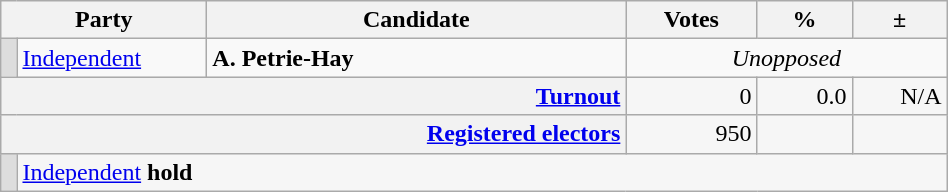<table class=wikitable>
<tr>
<th scope="col" colspan="2" style="width: 130px">Party</th>
<th scope="col" style="width: 17em">Candidate</th>
<th scope="col" style="width: 5em">Votes</th>
<th scope="col" style="width: 3.5em">%</th>
<th scope="col" style="width: 3.5em">±</th>
</tr>
<tr>
<td style="background:#DDDDDD;"></td>
<td><a href='#'>Independent</a></td>
<td><strong>A. Petrie-Hay</strong></td>
<td style="text-align: center; "colspan="3"><em>Unopposed</em></td>
</tr>
<tr style="background-color:#F6F6F6">
<th colspan="3" style="text-align: right; margin-right: 0.5em"><a href='#'>Turnout</a></th>
<td style="text-align: right; margin-right: 0.5em">0</td>
<td style="text-align: right; margin-right: 0.5em">0.0</td>
<td style="text-align: right; margin-right: 0.5em">N/A</td>
</tr>
<tr style="background-color:#F6F6F6;">
<th colspan="3" style="text-align:right;"><a href='#'>Registered electors</a></th>
<td style="text-align:right; margin-right:0.5em">950</td>
<td></td>
<td></td>
</tr>
<tr style="background-color:#F6F6F6">
<td style="background:#DDDDDD;"></td>
<td colspan="5"><a href='#'>Independent</a> <strong>hold</strong></td>
</tr>
</table>
